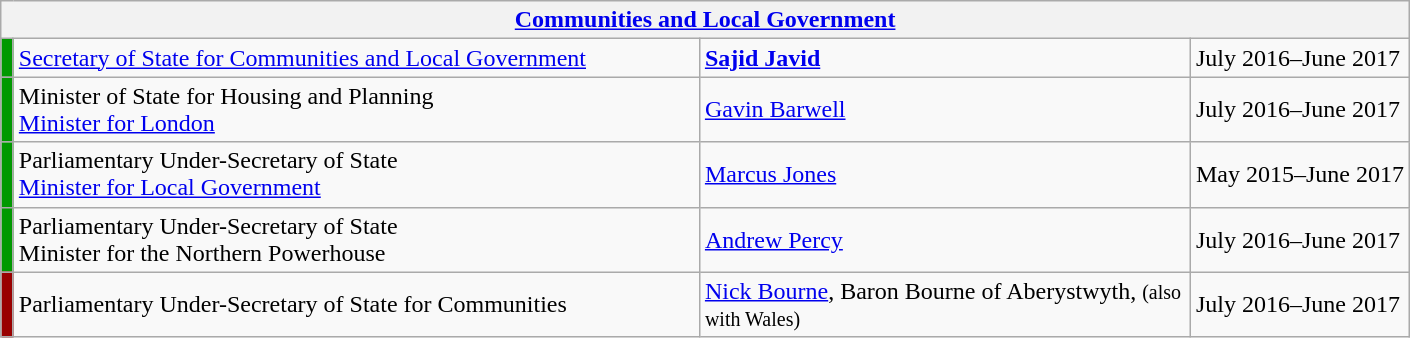<table class="wikitable">
<tr>
<th colspan="4"><a href='#'>Communities and Local Government</a></th>
</tr>
<tr>
<td style="width:1px; background:#090;"></td>
<td style="width: 450px;"><a href='#'>Secretary of State for Communities and Local Government</a></td>
<td style="width: 320px;"><strong><a href='#'>Sajid Javid</a></strong></td>
<td>July 2016–June 2017</td>
</tr>
<tr>
<td style="width:1px; background:#090;"></td>
<td>Minister of State for Housing and Planning<br> <a href='#'>Minister for London</a></td>
<td><a href='#'>Gavin Barwell</a></td>
<td>July 2016–June 2017</td>
</tr>
<tr>
<td style="width:1px; background:#090;"></td>
<td>Parliamentary Under-Secretary of State<br> <a href='#'>Minister for Local Government</a></td>
<td><a href='#'>Marcus Jones</a></td>
<td>May 2015–June 2017</td>
</tr>
<tr>
<td style="width:1px; background:#090;"></td>
<td>Parliamentary Under-Secretary of State<br> Minister for the Northern Powerhouse</td>
<td><a href='#'>Andrew Percy</a></td>
<td>July 2016–June 2017</td>
</tr>
<tr>
<td style="width:1px; background:#900;"></td>
<td>Parliamentary Under-Secretary of State for Communities</td>
<td><a href='#'>Nick Bourne</a>, Baron Bourne of Aberystwyth, <small> (also with Wales)</small></td>
<td>July 2016–June 2017</td>
</tr>
</table>
